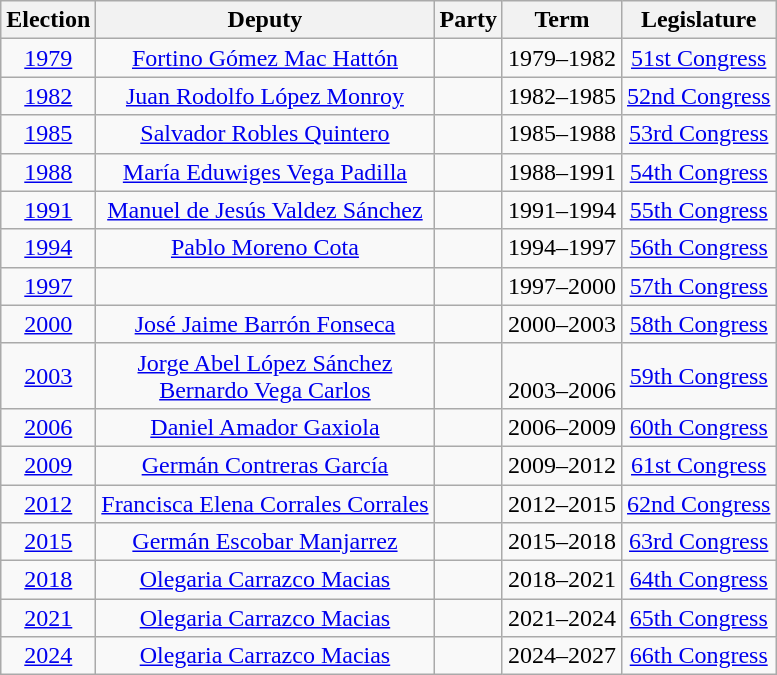<table class="wikitable sortable" style="text-align: center">
<tr>
<th>Election</th>
<th class="unsortable">Deputy</th>
<th class="unsortable">Party</th>
<th class="unsortable">Term</th>
<th class="unsortable">Legislature</th>
</tr>
<tr>
<td><a href='#'>1979</a></td>
<td><a href='#'>Fortino Gómez Mac Hattón</a></td>
<td></td>
<td>1979–1982</td>
<td><a href='#'>51st Congress</a></td>
</tr>
<tr>
<td><a href='#'>1982</a></td>
<td><a href='#'>Juan Rodolfo López Monroy</a></td>
<td></td>
<td>1982–1985</td>
<td><a href='#'>52nd Congress</a></td>
</tr>
<tr>
<td><a href='#'>1985</a></td>
<td><a href='#'>Salvador Robles Quintero</a></td>
<td></td>
<td>1985–1988</td>
<td><a href='#'>53rd Congress</a></td>
</tr>
<tr>
<td><a href='#'>1988</a></td>
<td><a href='#'>María Eduwiges Vega Padilla</a></td>
<td></td>
<td>1988–1991</td>
<td><a href='#'>54th Congress</a></td>
</tr>
<tr>
<td><a href='#'>1991</a></td>
<td><a href='#'>Manuel de Jesús Valdez Sánchez</a></td>
<td></td>
<td>1991–1994</td>
<td><a href='#'>55th Congress</a></td>
</tr>
<tr>
<td><a href='#'>1994</a></td>
<td><a href='#'>Pablo Moreno Cota</a></td>
<td></td>
<td>1994–1997</td>
<td><a href='#'>56th Congress</a></td>
</tr>
<tr>
<td><a href='#'>1997</a></td>
<td></td>
<td></td>
<td>1997–2000</td>
<td><a href='#'>57th Congress</a></td>
</tr>
<tr>
<td><a href='#'>2000</a></td>
<td><a href='#'>José Jaime Barrón Fonseca</a></td>
<td></td>
<td>2000–2003</td>
<td><a href='#'>58th Congress</a></td>
</tr>
<tr>
<td><a href='#'>2003</a></td>
<td><a href='#'>Jorge Abel López Sánchez</a><br><a href='#'>Bernardo Vega Carlos</a></td>
<td><br> </td>
<td><br>2003–2006</td>
<td><a href='#'>59th Congress</a></td>
</tr>
<tr>
<td><a href='#'>2006</a></td>
<td><a href='#'>Daniel Amador Gaxiola</a></td>
<td></td>
<td>2006–2009</td>
<td><a href='#'>60th Congress</a></td>
</tr>
<tr>
<td><a href='#'>2009</a></td>
<td><a href='#'>Germán Contreras García</a></td>
<td></td>
<td>2009–2012</td>
<td><a href='#'>61st Congress</a></td>
</tr>
<tr>
<td><a href='#'>2012</a></td>
<td><a href='#'>Francisca Elena Corrales Corrales</a></td>
<td></td>
<td>2012–2015</td>
<td><a href='#'>62nd Congress</a></td>
</tr>
<tr>
<td><a href='#'>2015</a></td>
<td><a href='#'>Germán Escobar Manjarrez</a></td>
<td></td>
<td>2015–2018</td>
<td><a href='#'>63rd Congress</a></td>
</tr>
<tr>
<td><a href='#'>2018</a></td>
<td><a href='#'>Olegaria Carrazco Macias</a></td>
<td></td>
<td>2018–2021</td>
<td><a href='#'>64th Congress</a></td>
</tr>
<tr>
<td><a href='#'>2021</a></td>
<td><a href='#'>Olegaria Carrazco Macias</a></td>
<td></td>
<td>2021–2024</td>
<td><a href='#'>65th Congress</a></td>
</tr>
<tr>
<td><a href='#'>2024</a></td>
<td><a href='#'>Olegaria Carrazco Macias</a></td>
<td></td>
<td>2024–2027</td>
<td><a href='#'>66th Congress</a></td>
</tr>
</table>
